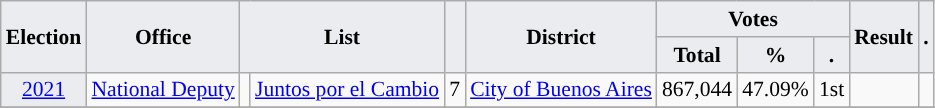<table class="wikitable" style="font-size:90%; text-align:center;">
<tr>
<th style="background-color:#EAECF0;" rowspan=2>Election</th>
<th style="background-color:#EAECF0;" rowspan=2>Office</th>
<th style="background-color:#EAECF0;" colspan=2 rowspan=2>List</th>
<th style="background-color:#EAECF0;" rowspan=2></th>
<th style="background-color:#EAECF0;" rowspan=2>District</th>
<th style="background-color:#EAECF0;" colspan=3>Votes</th>
<th style="background-color:#EAECF0;" rowspan=2>Result</th>
<th style="background-color:#EAECF0;" rowspan=2>.</th>
</tr>
<tr>
<th style="background-color:#EAECF0;">Total</th>
<th style="background-color:#EAECF0;">%</th>
<th style="background-color:#EAECF0;">.</th>
</tr>
<tr>
<td style="background-color:#EAECF0;"><a href='#'>2021</a></td>
<td><a href='#'>National Deputy</a></td>
<td style="background-color:"></td>
<td><a href='#'>Juntos por el Cambio</a></td>
<td>7</td>
<td><a href='#'>City of Buenos Aires</a></td>
<td>867,044</td>
<td>47.09%</td>
<td>1st</td>
<td></td>
<td></td>
</tr>
<tr>
</tr>
</table>
